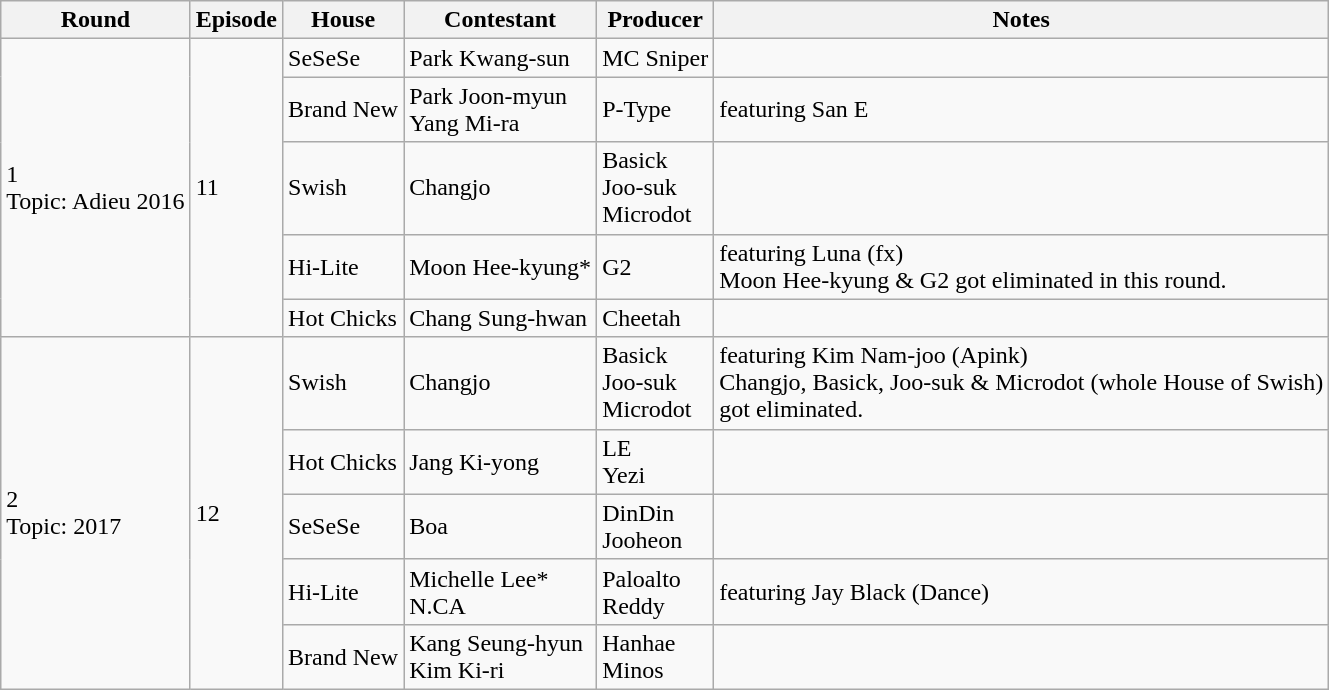<table class="wikitable">
<tr>
<th>Round</th>
<th>Episode</th>
<th>House</th>
<th>Contestant</th>
<th>Producer</th>
<th>Notes</th>
</tr>
<tr>
<td rowspan="5">1<br>Topic: Adieu 2016</td>
<td rowspan="5">11</td>
<td>SeSeSe</td>
<td>Park Kwang-sun</td>
<td>MC Sniper</td>
<td></td>
</tr>
<tr>
<td>Brand New</td>
<td>Park Joon-myun<br>Yang Mi-ra</td>
<td>P-Type</td>
<td>featuring San E</td>
</tr>
<tr>
<td>Swish</td>
<td>Changjo</td>
<td>Basick<br>Joo-suk<br>Microdot</td>
<td></td>
</tr>
<tr>
<td>Hi-Lite</td>
<td>Moon Hee-kyung*</td>
<td>G2</td>
<td>featuring Luna (fx)<br>Moon Hee-kyung & G2 got eliminated in this round.</td>
</tr>
<tr>
<td>Hot Chicks</td>
<td>Chang Sung-hwan</td>
<td>Cheetah</td>
<td></td>
</tr>
<tr>
<td rowspan="5">2<br>Topic: 2017</td>
<td rowspan="5">12</td>
<td>Swish</td>
<td>Changjo</td>
<td>Basick<br>Joo-suk<br>Microdot</td>
<td>featuring Kim Nam-joo (Apink)<br>Changjo, Basick, Joo-suk & Microdot (whole House of Swish)<br>got eliminated.</td>
</tr>
<tr>
<td>Hot Chicks</td>
<td>Jang Ki-yong</td>
<td>LE<br>Yezi</td>
<td></td>
</tr>
<tr>
<td>SeSeSe</td>
<td>Boa</td>
<td>DinDin<br>Jooheon</td>
<td></td>
</tr>
<tr>
<td>Hi-Lite</td>
<td>Michelle Lee*<br>N.CA</td>
<td>Paloalto<br>Reddy</td>
<td>featuring Jay Black (Dance)</td>
</tr>
<tr>
<td>Brand New</td>
<td>Kang Seung-hyun<br>Kim Ki-ri</td>
<td>Hanhae<br>Minos</td>
<td></td>
</tr>
</table>
